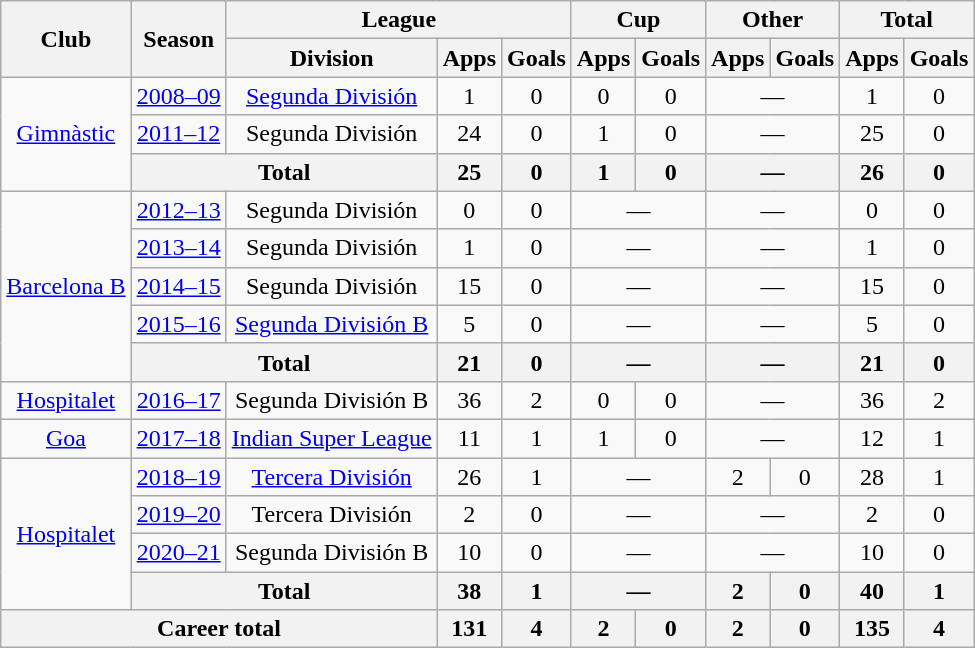<table class="wikitable" style="text-align: center;">
<tr>
<th rowspan="2">Club</th>
<th rowspan="2">Season</th>
<th colspan="3">League</th>
<th colspan="2">Cup</th>
<th colspan="2">Other</th>
<th colspan="2">Total</th>
</tr>
<tr>
<th>Division</th>
<th>Apps</th>
<th>Goals</th>
<th>Apps</th>
<th>Goals</th>
<th>Apps</th>
<th>Goals</th>
<th>Apps</th>
<th>Goals</th>
</tr>
<tr>
<td rowspan="3"><a href='#'>Gimnàstic</a></td>
<td><a href='#'>2008–09</a></td>
<td><a href='#'>Segunda División</a></td>
<td>1</td>
<td>0</td>
<td>0</td>
<td>0</td>
<td colspan="2">—</td>
<td>1</td>
<td>0</td>
</tr>
<tr>
<td><a href='#'>2011–12</a></td>
<td>Segunda División</td>
<td>24</td>
<td>0</td>
<td>1</td>
<td>0</td>
<td colspan="2">—</td>
<td>25</td>
<td>0</td>
</tr>
<tr>
<th colspan="2">Total</th>
<th>25</th>
<th>0</th>
<th>1</th>
<th>0</th>
<th colspan="2">—</th>
<th>26</th>
<th>0</th>
</tr>
<tr>
<td rowspan="5"><a href='#'>Barcelona B</a></td>
<td><a href='#'>2012–13</a></td>
<td>Segunda División</td>
<td>0</td>
<td>0</td>
<td colspan="2">—</td>
<td colspan="2">—</td>
<td>0</td>
<td>0</td>
</tr>
<tr>
<td><a href='#'>2013–14</a></td>
<td>Segunda División</td>
<td>1</td>
<td>0</td>
<td colspan="2">—</td>
<td colspan="2">—</td>
<td>1</td>
<td>0</td>
</tr>
<tr>
<td><a href='#'>2014–15</a></td>
<td>Segunda División</td>
<td>15</td>
<td>0</td>
<td colspan="2">—</td>
<td colspan="2">—</td>
<td>15</td>
<td>0</td>
</tr>
<tr>
<td><a href='#'>2015–16</a></td>
<td><a href='#'>Segunda División B</a></td>
<td>5</td>
<td>0</td>
<td colspan="2">—</td>
<td colspan="2">—</td>
<td>5</td>
<td>0</td>
</tr>
<tr>
<th colspan="2">Total</th>
<th>21</th>
<th>0</th>
<th colspan="2">—</th>
<th colspan="2">—</th>
<th>21</th>
<th>0</th>
</tr>
<tr>
<td rowspan="1"><a href='#'>Hospitalet</a></td>
<td><a href='#'>2016–17</a></td>
<td>Segunda División B</td>
<td>36</td>
<td>2</td>
<td>0</td>
<td>0</td>
<td colspan="2">—</td>
<td>36</td>
<td>2</td>
</tr>
<tr>
<td><a href='#'>Goa</a></td>
<td><a href='#'>2017–18</a></td>
<td><a href='#'>Indian Super League</a></td>
<td>11</td>
<td>1</td>
<td>1</td>
<td>0</td>
<td colspan="2">—</td>
<td>12</td>
<td>1</td>
</tr>
<tr>
<td rowspan="4"><a href='#'>Hospitalet</a></td>
<td><a href='#'>2018–19</a></td>
<td><a href='#'>Tercera División</a></td>
<td>26</td>
<td>1</td>
<td colspan="2">—</td>
<td>2</td>
<td>0</td>
<td>28</td>
<td>1</td>
</tr>
<tr>
<td><a href='#'>2019–20</a></td>
<td>Tercera División</td>
<td>2</td>
<td>0</td>
<td colspan="2">—</td>
<td colspan="2">—</td>
<td>2</td>
<td>0</td>
</tr>
<tr>
<td><a href='#'>2020–21</a></td>
<td>Segunda División B</td>
<td>10</td>
<td>0</td>
<td colspan="2">—</td>
<td colspan="2">—</td>
<td>10</td>
<td>0</td>
</tr>
<tr>
<th colspan="2">Total</th>
<th>38</th>
<th>1</th>
<th colspan="2">—</th>
<th>2</th>
<th>0</th>
<th>40</th>
<th>1</th>
</tr>
<tr>
<th colspan="3">Career total</th>
<th>131</th>
<th>4</th>
<th>2</th>
<th>0</th>
<th>2</th>
<th>0</th>
<th>135</th>
<th>4</th>
</tr>
</table>
